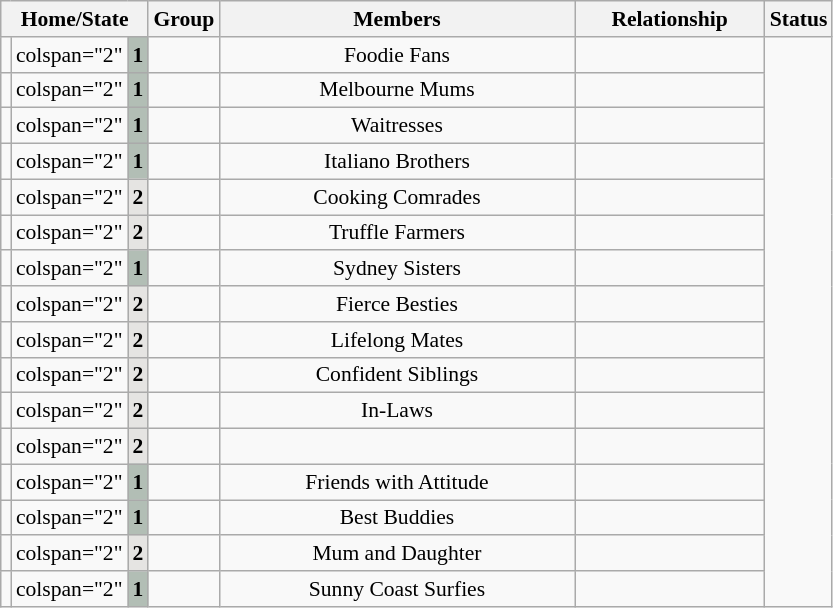<table class="wikitable sortable" align="center" style="text-align:center; font-size:90%">
<tr>
<th colspan="3">Home/State</th>
<th data-sort-type="number">Group</th>
<th width="230">Members</th>
<th width="120">Relationship</th>
<th>Status</th>
</tr>
<tr>
<td></td>
<td>colspan="2" </td>
<th style="background:#B2BEB5">1</th>
<td></td>
<td>Foodie Fans</td>
<td style="text-align:left"><em></em></td>
</tr>
<tr>
<td></td>
<td>colspan="2" </td>
<th style="background:#B2BEB5">1</th>
<td></td>
<td>Melbourne Mums</td>
<td style="text-align:left"><em></em></td>
</tr>
<tr>
<td></td>
<td>colspan="2" </td>
<th style="background:#B2BEB5">1</th>
<td></td>
<td>Waitresses</td>
<td style="text-align:left"><em></em></td>
</tr>
<tr>
<td></td>
<td>colspan="2" </td>
<th style="background:#B2BEB5">1</th>
<td></td>
<td>Italiano Brothers</td>
<td style="text-align:left"><em></em></td>
</tr>
<tr>
<td></td>
<td>colspan="2" </td>
<th style="background:#E5E4E2">2</th>
<td></td>
<td>Cooking Comrades</td>
<td rowspan="1" style="text-align:left"><em></em></td>
</tr>
<tr>
<td></td>
<td>colspan="2" </td>
<th style="background:#E5E4E2">2</th>
<td></td>
<td>Truffle Farmers</td>
<td rowspan="1" style="text-align:left"><em></em></td>
</tr>
<tr>
<td></td>
<td>colspan="2" </td>
<th style="background:#B2BEB5">1</th>
<td></td>
<td>Sydney Sisters</td>
<td style="text-align:left"></td>
</tr>
<tr>
<td></td>
<td>colspan="2" </td>
<th style="background:#E5E4E2">2</th>
<td></td>
<td>Fierce Besties</td>
<td style="text-align:left"></td>
</tr>
<tr>
<td></td>
<td>colspan="2" </td>
<th style="background:#E5E4E2">2</th>
<td></td>
<td>Lifelong Mates</td>
<td style="text-align:left"></td>
</tr>
<tr>
<td></td>
<td>colspan="2" </td>
<th style="background:#E5E4E2">2</th>
<td></td>
<td>Confident Siblings</td>
<td style="text-align:left"></td>
</tr>
<tr>
<td></td>
<td>colspan="2" </td>
<th style="background:#E5E4E2">2</th>
<td></td>
<td>In-Laws</td>
<td style="text-align:left"></td>
</tr>
<tr>
<td></td>
<td>colspan="2" </td>
<th style="background:#E5E4E2">2</th>
<td></td>
<td></td>
<td style="text-align:left"></td>
</tr>
<tr>
<td></td>
<td>colspan="2" </td>
<th style="background:#B2BEB5">1</th>
<td></td>
<td>Friends with Attitude</td>
<td style="text-align:left"></td>
</tr>
<tr>
<td></td>
<td>colspan="2" </td>
<th style="background:#B2BEB5">1</th>
<td></td>
<td>Best Buddies</td>
<td style="text-align:left"></td>
</tr>
<tr>
<td></td>
<td>colspan="2" </td>
<th style="background:#E5E4E2">2</th>
<td></td>
<td>Mum and Daughter</td>
<td style="text-align:left"></td>
</tr>
<tr>
<td></td>
<td>colspan="2" </td>
<th style="background:#B2BEB5">1</th>
<td></td>
<td>Sunny Coast Surfies</td>
<td style="text-align:left"></td>
</tr>
</table>
